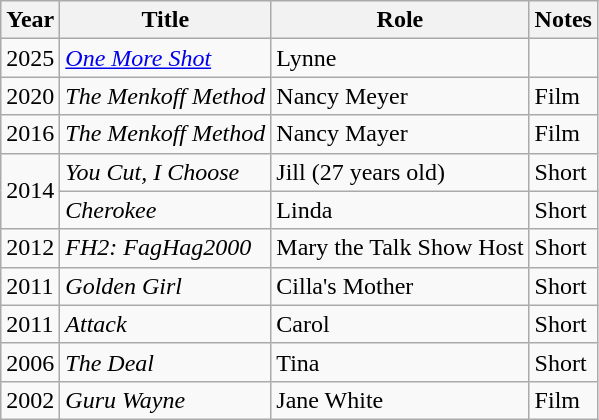<table class="wikitable sortable">
<tr>
<th>Year</th>
<th>Title</th>
<th>Role</th>
<th>Notes</th>
</tr>
<tr>
<td>2025</td>
<td><a href='#'><em>One More Shot</em></a></td>
<td>Lynne</td>
<td></td>
</tr>
<tr>
<td>2020</td>
<td><em>The Menkoff Method</em></td>
<td>Nancy Meyer</td>
<td>Film</td>
</tr>
<tr>
<td>2016</td>
<td><em>The Menkoff Method</em></td>
<td>Nancy Mayer</td>
<td>Film</td>
</tr>
<tr>
<td rowspan="2">2014</td>
<td><em>You Cut, I Choose</em></td>
<td>Jill (27 years old)</td>
<td>Short</td>
</tr>
<tr>
<td><em>Cherokee</em></td>
<td>Linda</td>
<td>Short</td>
</tr>
<tr>
<td>2012</td>
<td><em>FH2: FagHag2000</em></td>
<td>Mary the Talk Show Host</td>
<td>Short</td>
</tr>
<tr>
<td>2011</td>
<td><em>Golden Girl</em></td>
<td>Cilla's Mother</td>
<td>Short</td>
</tr>
<tr>
<td>2011</td>
<td><em>Attack</em></td>
<td>Carol</td>
<td>Short</td>
</tr>
<tr>
<td>2006</td>
<td><em>The Deal</em></td>
<td>Tina</td>
<td>Short</td>
</tr>
<tr>
<td>2002</td>
<td><em>Guru Wayne</em></td>
<td>Jane White</td>
<td>Film</td>
</tr>
</table>
